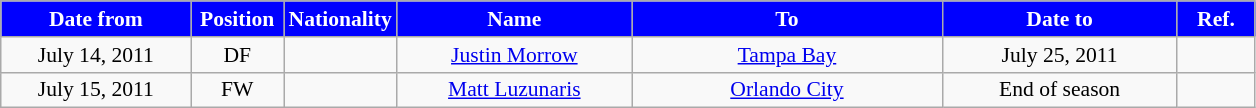<table class="wikitable" style="text-align:center; font-size:90%; ">
<tr>
<th style="background:#00f; color:white; width:120px;">Date from</th>
<th style="background:#00f; color:white; width:55px;">Position</th>
<th style="background:#00f; color:white; width:55px;">Nationality</th>
<th style="background:#00f; color:white; width:150px;">Name</th>
<th style="background:#00f; color:white; width:200px;">To</th>
<th style="background:#00f; color:white; width:150px;">Date to</th>
<th style="background:#00f; color:white; width:45px;">Ref.</th>
</tr>
<tr>
<td>July 14, 2011</td>
<td>DF</td>
<td></td>
<td><a href='#'>Justin Morrow</a></td>
<td><a href='#'>Tampa Bay</a></td>
<td>July 25, 2011</td>
<td></td>
</tr>
<tr>
<td>July 15, 2011</td>
<td>FW</td>
<td></td>
<td><a href='#'>Matt Luzunaris</a></td>
<td><a href='#'>Orlando City</a></td>
<td>End of season</td>
<td></td>
</tr>
</table>
